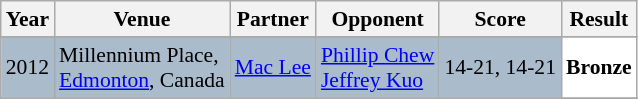<table class="sortable wikitable" style="font-size: 90%;">
<tr>
<th>Year</th>
<th>Venue</th>
<th>Partner</th>
<th>Opponent</th>
<th>Score</th>
<th>Result</th>
</tr>
<tr>
</tr>
<tr style="background:#AABBCC">
<td align="center">2012</td>
<td align="left">Millennium Place,<br><a href='#'>Edmonton</a>, Canada</td>
<td align="left"> <a href='#'>Mac Lee</a></td>
<td align="left"> <a href='#'>Phillip Chew</a><br> <a href='#'>Jeffrey Kuo</a></td>
<td align="center">14-21, 14-21</td>
<td style="text-align:left; background:white"> <strong>Bronze</strong></td>
</tr>
<tr>
</tr>
</table>
